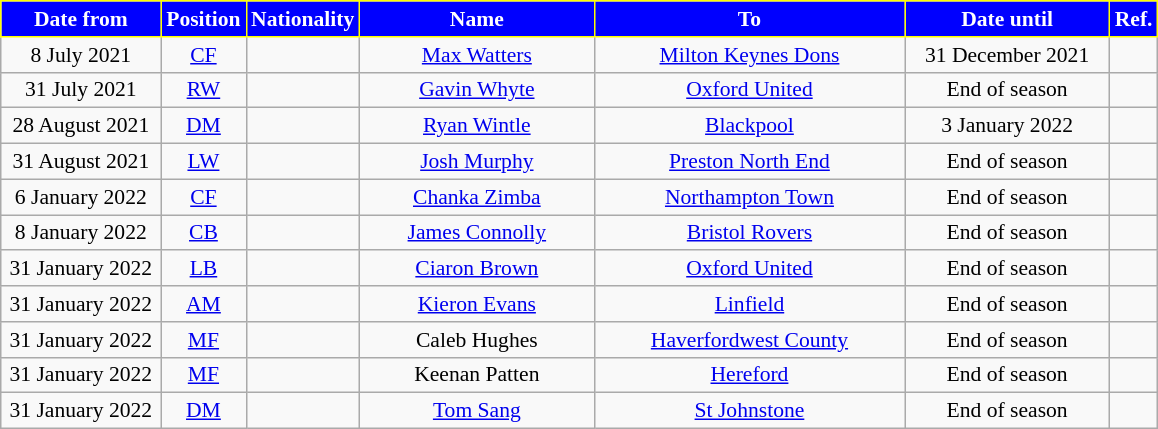<table class="wikitable"  style="text-align:center; font-size:90%; ">
<tr>
<th style="background:blue; color:white; border:1px solid yellow; width:100px;">Date from</th>
<th style="background:blue; color:white; border:1px solid yellow; width:50px;">Position</th>
<th style="background:blue; color:white; border:1px solid yellow; width:50px;">Nationality</th>
<th style="background:blue; color:white; border:1px solid yellow; width:150px;">Name</th>
<th style="background:blue; color:white; border:1px solid yellow; width:200px;">To</th>
<th style="background:blue; color:white; border:1px solid yellow; width:130px;">Date until</th>
<th style="background:blue; color:white; border:1px solid yellow; width:25px;">Ref.</th>
</tr>
<tr>
<td>8 July 2021</td>
<td><a href='#'>CF</a></td>
<td></td>
<td><a href='#'>Max Watters</a></td>
<td> <a href='#'>Milton Keynes Dons</a></td>
<td>31 December 2021</td>
<td></td>
</tr>
<tr>
<td>31 July 2021</td>
<td><a href='#'>RW</a></td>
<td></td>
<td><a href='#'>Gavin Whyte</a></td>
<td> <a href='#'>Oxford United</a></td>
<td>End of season</td>
<td></td>
</tr>
<tr>
<td>28 August 2021</td>
<td><a href='#'>DM</a></td>
<td></td>
<td><a href='#'>Ryan Wintle</a></td>
<td> <a href='#'>Blackpool</a></td>
<td>3 January 2022</td>
<td></td>
</tr>
<tr>
<td>31 August 2021</td>
<td><a href='#'>LW</a></td>
<td></td>
<td><a href='#'>Josh Murphy</a></td>
<td> <a href='#'>Preston North End</a></td>
<td>End of season</td>
<td></td>
</tr>
<tr>
<td>6 January 2022</td>
<td><a href='#'>CF</a></td>
<td></td>
<td><a href='#'>Chanka Zimba</a></td>
<td> <a href='#'>Northampton Town</a></td>
<td>End of season</td>
<td></td>
</tr>
<tr>
<td>8 January 2022</td>
<td><a href='#'>CB</a></td>
<td></td>
<td><a href='#'>James Connolly</a></td>
<td> <a href='#'>Bristol Rovers</a></td>
<td>End of season</td>
<td></td>
</tr>
<tr>
<td>31 January 2022</td>
<td><a href='#'>LB</a></td>
<td></td>
<td><a href='#'>Ciaron Brown</a></td>
<td> <a href='#'>Oxford United</a></td>
<td>End of season</td>
<td></td>
</tr>
<tr>
<td>31 January 2022</td>
<td><a href='#'>AM</a></td>
<td></td>
<td><a href='#'>Kieron Evans</a></td>
<td> <a href='#'>Linfield</a></td>
<td>End of season</td>
<td></td>
</tr>
<tr>
<td>31 January 2022</td>
<td><a href='#'>MF</a></td>
<td></td>
<td>Caleb Hughes</td>
<td> <a href='#'>Haverfordwest County</a></td>
<td>End of season</td>
<td></td>
</tr>
<tr>
<td>31 January 2022</td>
<td><a href='#'>MF</a></td>
<td></td>
<td>Keenan Patten</td>
<td> <a href='#'>Hereford</a></td>
<td>End of season</td>
<td></td>
</tr>
<tr>
<td>31 January 2022</td>
<td><a href='#'>DM</a></td>
<td></td>
<td><a href='#'>Tom Sang</a></td>
<td> <a href='#'>St Johnstone</a></td>
<td>End of season</td>
<td></td>
</tr>
</table>
